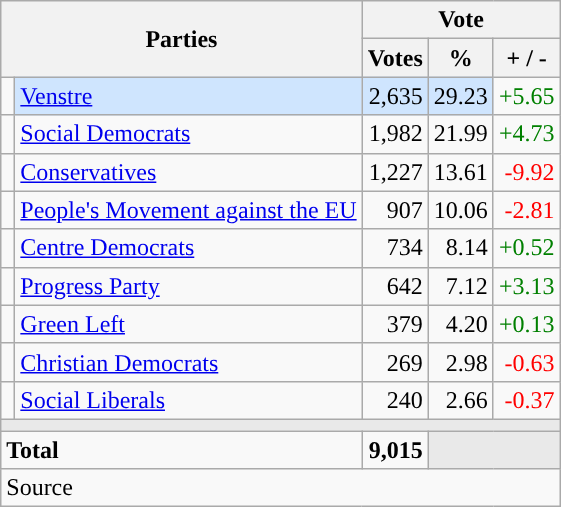<table class="wikitable" style="text-align:right;">
<tr>
<th style="text-align:centre;" rowspan="2" colspan="2" width="225">Parties</th>
<th colspan="3">Vote</th>
</tr>
<tr>
<th width="15">Votes</th>
<th width="15">%</th>
<th width="15">+ / -</th>
</tr>
<tr>
<td width="2" style="color:inherit;background:"></td>
<td bgcolor=#cfe5fe   align="left"><a href='#'>Venstre</a></td>
<td bgcolor=#cfe5fe>2,635</td>
<td bgcolor=#cfe5fe>29.23</td>
<td style=color:green;>+5.65</td>
</tr>
<tr>
<td width="2" style="color:inherit;background:"></td>
<td align="left"><a href='#'>Social Democrats</a></td>
<td>1,982</td>
<td>21.99</td>
<td style=color:green;>+4.73</td>
</tr>
<tr>
<td width="2" style="color:inherit;background:"></td>
<td align="left"><a href='#'>Conservatives</a></td>
<td>1,227</td>
<td>13.61</td>
<td style=color:red;>-9.92</td>
</tr>
<tr>
<td width="2" style="color:inherit;background:"></td>
<td align="left"><a href='#'>People's Movement against the EU</a></td>
<td>907</td>
<td>10.06</td>
<td style=color:red;>-2.81</td>
</tr>
<tr>
<td width="2" style="color:inherit;background:"></td>
<td align="left"><a href='#'>Centre Democrats</a></td>
<td>734</td>
<td>8.14</td>
<td style=color:green;>+0.52</td>
</tr>
<tr>
<td width="2" style="color:inherit;background:"></td>
<td align="left"><a href='#'>Progress Party</a></td>
<td>642</td>
<td>7.12</td>
<td style=color:green;>+3.13</td>
</tr>
<tr>
<td width="2" style="color:inherit;background:"></td>
<td align="left"><a href='#'>Green Left</a></td>
<td>379</td>
<td>4.20</td>
<td style=color:green;>+0.13</td>
</tr>
<tr>
<td width="2" style="color:inherit;background:"></td>
<td align="left"><a href='#'>Christian Democrats</a></td>
<td>269</td>
<td>2.98</td>
<td style=color:red;>-0.63</td>
</tr>
<tr>
<td width="2" style="color:inherit;background:"></td>
<td align="left"><a href='#'>Social Liberals</a></td>
<td>240</td>
<td>2.66</td>
<td style=color:red;>-0.37</td>
</tr>
<tr>
<td colspan="7" bgcolor="#E9E9E9"></td>
</tr>
<tr>
<td align="left" colspan="2"><strong>Total</strong></td>
<td><strong>9,015</strong></td>
<td bgcolor="#E9E9E9" colspan="2"></td>
</tr>
<tr>
<td align="left" colspan="6">Source</td>
</tr>
</table>
